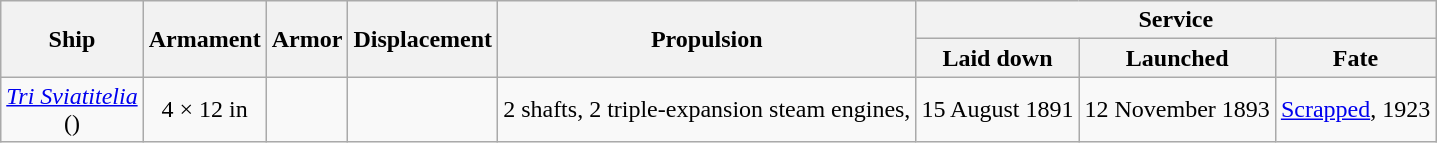<table class="wikitable">
<tr valign="center">
<th align= center rowspan=2>Ship</th>
<th align= center rowspan=2>Armament</th>
<th align= center rowspan=2>Armor</th>
<th align= center rowspan=2>Displacement</th>
<th align= center rowspan=2>Propulsion</th>
<th align= center colspan=3>Service</th>
</tr>
<tr valign="top">
<th align= center>Laid down</th>
<th align= center>Launched</th>
<th align= center>Fate</th>
</tr>
<tr valign="center">
<td align= center><em><a href='#'>Tri Sviatitelia</a></em><br>()</td>
<td align= center>4 × 12 in</td>
<td align= center></td>
<td align= center></td>
<td align= center>2 shafts, 2 triple-expansion steam engines, </td>
<td align= center>15 August 1891</td>
<td align= center>12 November 1893</td>
<td align= center><a href='#'>Scrapped</a>, 1923</td>
</tr>
</table>
